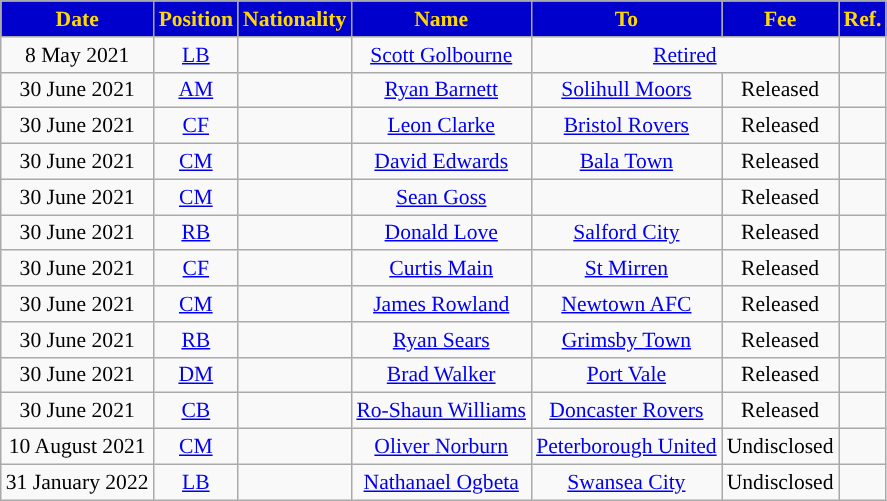<table class="wikitable"  style="text-align:center; font-size:90%; ">
<tr>
<th style="background:mediumblue;color:gold;">Date</th>
<th style="background:mediumblue;color:gold;">Position</th>
<th style="background:mediumblue;color:gold;">Nationality</th>
<th style="background:mediumblue;color:gold;">Name</th>
<th style="background:mediumblue;color:gold;">To</th>
<th style="background:mediumblue;color:gold;">Fee</th>
<th style="background:mediumblue;color:gold;">Ref.</th>
</tr>
<tr>
<td>8 May 2021</td>
<td><a href='#'>LB</a></td>
<td></td>
<td><a href='#'>Scott Golbourne</a></td>
<td colspan="2"><a href='#'>Retired</a></td>
<td></td>
</tr>
<tr>
<td>30 June 2021</td>
<td><a href='#'>AM</a></td>
<td></td>
<td><a href='#'>Ryan Barnett</a></td>
<td> <a href='#'>Solihull Moors</a></td>
<td>Released</td>
<td></td>
</tr>
<tr>
<td>30 June 2021</td>
<td><a href='#'>CF</a></td>
<td></td>
<td><a href='#'>Leon Clarke</a></td>
<td> <a href='#'>Bristol Rovers</a></td>
<td>Released</td>
<td></td>
</tr>
<tr>
<td>30 June 2021</td>
<td><a href='#'>CM</a></td>
<td></td>
<td><a href='#'>David Edwards</a></td>
<td> <a href='#'>Bala Town</a></td>
<td>Released</td>
<td></td>
</tr>
<tr>
<td>30 June 2021</td>
<td><a href='#'>CM</a></td>
<td></td>
<td><a href='#'>Sean Goss</a></td>
<td></td>
<td>Released</td>
<td></td>
</tr>
<tr>
<td>30 June 2021</td>
<td><a href='#'>RB</a></td>
<td></td>
<td><a href='#'>Donald Love</a></td>
<td> <a href='#'>Salford City</a></td>
<td>Released</td>
<td></td>
</tr>
<tr>
<td>30 June 2021</td>
<td><a href='#'>CF</a></td>
<td></td>
<td><a href='#'>Curtis Main</a></td>
<td> <a href='#'>St Mirren</a></td>
<td>Released</td>
<td></td>
</tr>
<tr>
<td>30 June 2021</td>
<td><a href='#'>CM</a></td>
<td></td>
<td><a href='#'>James Rowland</a></td>
<td> <a href='#'>Newtown AFC</a></td>
<td>Released</td>
<td></td>
</tr>
<tr>
<td>30 June 2021</td>
<td><a href='#'>RB</a></td>
<td></td>
<td><a href='#'>Ryan Sears</a></td>
<td> <a href='#'>Grimsby Town</a></td>
<td>Released</td>
<td></td>
</tr>
<tr>
<td>30 June 2021</td>
<td><a href='#'>DM</a></td>
<td></td>
<td><a href='#'>Brad Walker</a></td>
<td> <a href='#'>Port Vale</a></td>
<td>Released</td>
<td></td>
</tr>
<tr>
<td>30 June 2021</td>
<td><a href='#'>CB</a></td>
<td></td>
<td><a href='#'>Ro-Shaun Williams</a></td>
<td> <a href='#'>Doncaster Rovers</a></td>
<td>Released</td>
<td></td>
</tr>
<tr>
<td>10 August 2021</td>
<td><a href='#'>CM</a></td>
<td></td>
<td><a href='#'>Oliver Norburn</a></td>
<td> <a href='#'>Peterborough United</a></td>
<td>Undisclosed</td>
<td></td>
</tr>
<tr>
<td>31 January 2022</td>
<td><a href='#'>LB</a></td>
<td></td>
<td><a href='#'>Nathanael Ogbeta</a></td>
<td> <a href='#'>Swansea City</a></td>
<td>Undisclosed</td>
<td></td>
</tr>
</table>
